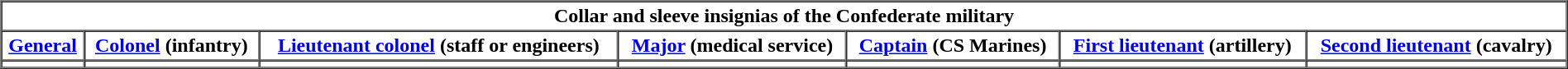<table border="1" cellpadding="2" cellspacing="0" style="margin:auto; width:100%;">
<tr>
<th colspan=11><strong>Collar and sleeve insignias of the Confederate military</strong></th>
</tr>
<tr>
<th><a href='#'>General</a></th>
<th><a href='#'>Colonel</a> (infantry)</th>
<th><a href='#'>Lieutenant colonel</a> (staff or engineers)</th>
<th><a href='#'>Major</a> (medical service)</th>
<th><a href='#'>Captain</a> (CS Marines)</th>
<th><a href='#'>First lieutenant</a> (artillery)</th>
<th><a href='#'>Second lieutenant</a> (cavalry)</th>
</tr>
<tr>
<th></th>
<th></th>
<th></th>
<th></th>
<th></th>
<th></th>
<th></th>
</tr>
</table>
